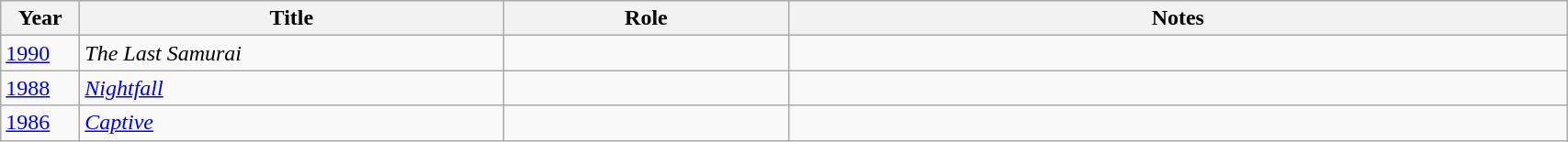<table class="wikitable sortable" width="90%">
<tr>
<th width="50px">Year</th>
<th width="300px">Title</th>
<th width="200px">Role</th>
<th class="unsortable">Notes</th>
</tr>
<tr>
<td><a href='#'>1990</a></td>
<td><em>The Last Samurai</em></td>
<td></td>
<td></td>
</tr>
<tr>
<td><a href='#'>1988</a></td>
<td><em><a href='#'>Nightfall</a></em></td>
<td></td>
<td></td>
</tr>
<tr>
<td><a href='#'>1986</a></td>
<td><em><a href='#'>Captive</a></em></td>
<td></td>
<td></td>
</tr>
</table>
